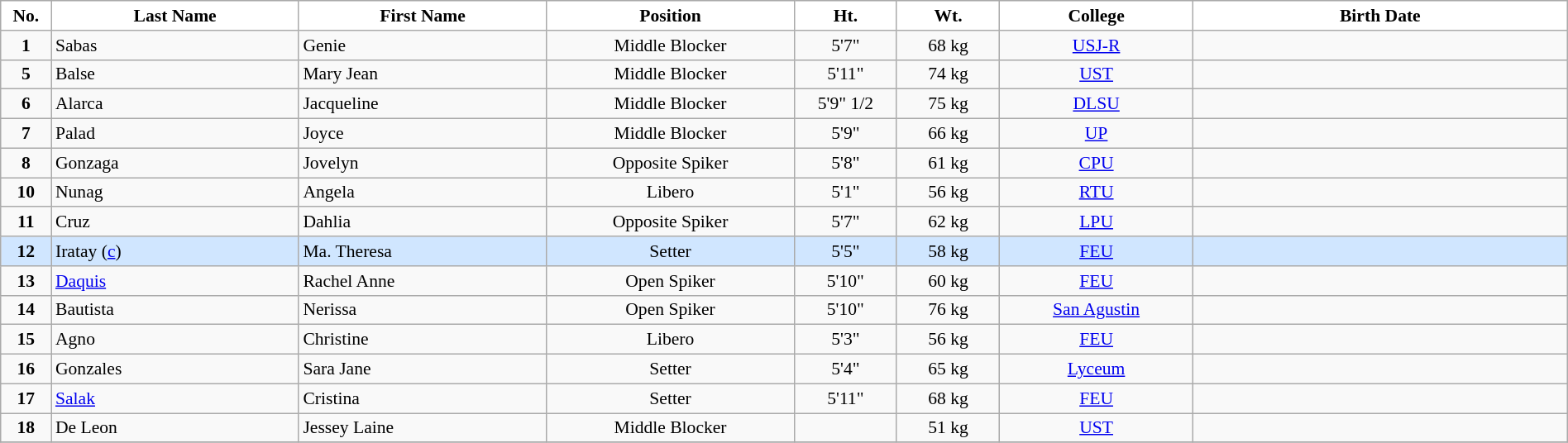<table class="wikitable sortable" style="font-size:90%; text-align:center; width:100%;">
<tr>
<th width=3px style="background: white; color: black; text-align: center"><strong>No.</strong></th>
<th width=130px style="background: white; color: black">Last Name</th>
<th width=130px style="background: white; color: black">First Name</th>
<th width=130px style="background: white; color: black">Position</th>
<th width=50px style="background: white; color: black">Ht.</th>
<th width=50px style="background: white; color: black">Wt.</th>
<th width=100px style="background: white; color: black">College</th>
<th width=200px style="background: white; color: black">Birth Date</th>
</tr>
<tr>
<td><strong>1</strong></td>
<td style="text-align: left">Sabas</td>
<td style="text-align: left">Genie</td>
<td>Middle Blocker</td>
<td>5'7"</td>
<td>68 kg</td>
<td><a href='#'>USJ-R</a></td>
<td></td>
</tr>
<tr>
<td><strong>5</strong></td>
<td style="text-align: left">Balse</td>
<td style="text-align: left">Mary Jean</td>
<td>Middle Blocker</td>
<td>5'11"</td>
<td>74 kg</td>
<td><a href='#'>UST</a></td>
<td></td>
</tr>
<tr>
<td><strong>6</strong></td>
<td style="text-align: left">Alarca</td>
<td style="text-align: left">Jacqueline</td>
<td>Middle Blocker</td>
<td>5'9" 1/2</td>
<td>75 kg</td>
<td><a href='#'>DLSU</a></td>
<td></td>
</tr>
<tr>
<td><strong>7</strong></td>
<td style="text-align: left">Palad</td>
<td style="text-align: left">Joyce</td>
<td>Middle Blocker</td>
<td>5'9"</td>
<td>66 kg</td>
<td><a href='#'>UP</a></td>
<td></td>
</tr>
<tr>
<td><strong>8</strong></td>
<td style="text-align: left">Gonzaga</td>
<td style="text-align: left">Jovelyn</td>
<td>Opposite Spiker</td>
<td>5'8"</td>
<td>61 kg</td>
<td><a href='#'>CPU</a></td>
<td></td>
</tr>
<tr>
<td><strong>10</strong></td>
<td style="text-align: left">Nunag</td>
<td style="text-align: left">Angela</td>
<td>Libero</td>
<td>5'1"</td>
<td>56 kg</td>
<td><a href='#'>RTU</a></td>
<td></td>
</tr>
<tr>
<td><strong>11</strong></td>
<td style="text-align: left">Cruz</td>
<td style="text-align: left">Dahlia</td>
<td>Opposite Spiker</td>
<td>5'7"</td>
<td>62 kg</td>
<td><a href='#'>LPU</a></td>
<td></td>
</tr>
<tr bgcolor=#D0E6FF>
<td><strong>12</strong></td>
<td style="text-align: left">Iratay  (<a href='#'>c</a>)</td>
<td style="text-align: left">Ma. Theresa</td>
<td>Setter</td>
<td>5'5"</td>
<td>58 kg</td>
<td><a href='#'>FEU</a></td>
<td></td>
</tr>
<tr>
<td><strong>13</strong></td>
<td style="text-align: left"><a href='#'>Daquis</a></td>
<td style="text-align: left">Rachel Anne</td>
<td>Open Spiker</td>
<td>5'10"</td>
<td>60 kg</td>
<td><a href='#'>FEU</a></td>
<td></td>
</tr>
<tr>
<td><strong>14</strong></td>
<td style="text-align: left">Bautista</td>
<td style="text-align: left">Nerissa</td>
<td>Open Spiker</td>
<td>5'10"</td>
<td>76 kg</td>
<td><a href='#'>San Agustin</a></td>
<td></td>
</tr>
<tr>
<td><strong>15</strong></td>
<td style="text-align: left">Agno</td>
<td style="text-align: left">Christine</td>
<td>Libero</td>
<td>5'3"</td>
<td>56 kg</td>
<td><a href='#'>FEU</a></td>
<td></td>
</tr>
<tr>
<td><strong>16</strong></td>
<td style="text-align: left">Gonzales</td>
<td style="text-align: left">Sara Jane</td>
<td>Setter</td>
<td>5'4"</td>
<td>65 kg</td>
<td><a href='#'>Lyceum</a></td>
<td></td>
</tr>
<tr>
<td><strong>17</strong></td>
<td style="text-align: left"><a href='#'>Salak</a></td>
<td style="text-align: left">Cristina</td>
<td>Setter</td>
<td>5'11"</td>
<td>68 kg</td>
<td><a href='#'>FEU</a></td>
<td></td>
</tr>
<tr>
<td><strong>18</strong></td>
<td style="text-align: left">De Leon</td>
<td style="text-align: left">Jessey Laine</td>
<td>Middle Blocker</td>
<td></td>
<td>51 kg</td>
<td><a href='#'>UST</a></td>
<td></td>
</tr>
<tr>
</tr>
</table>
